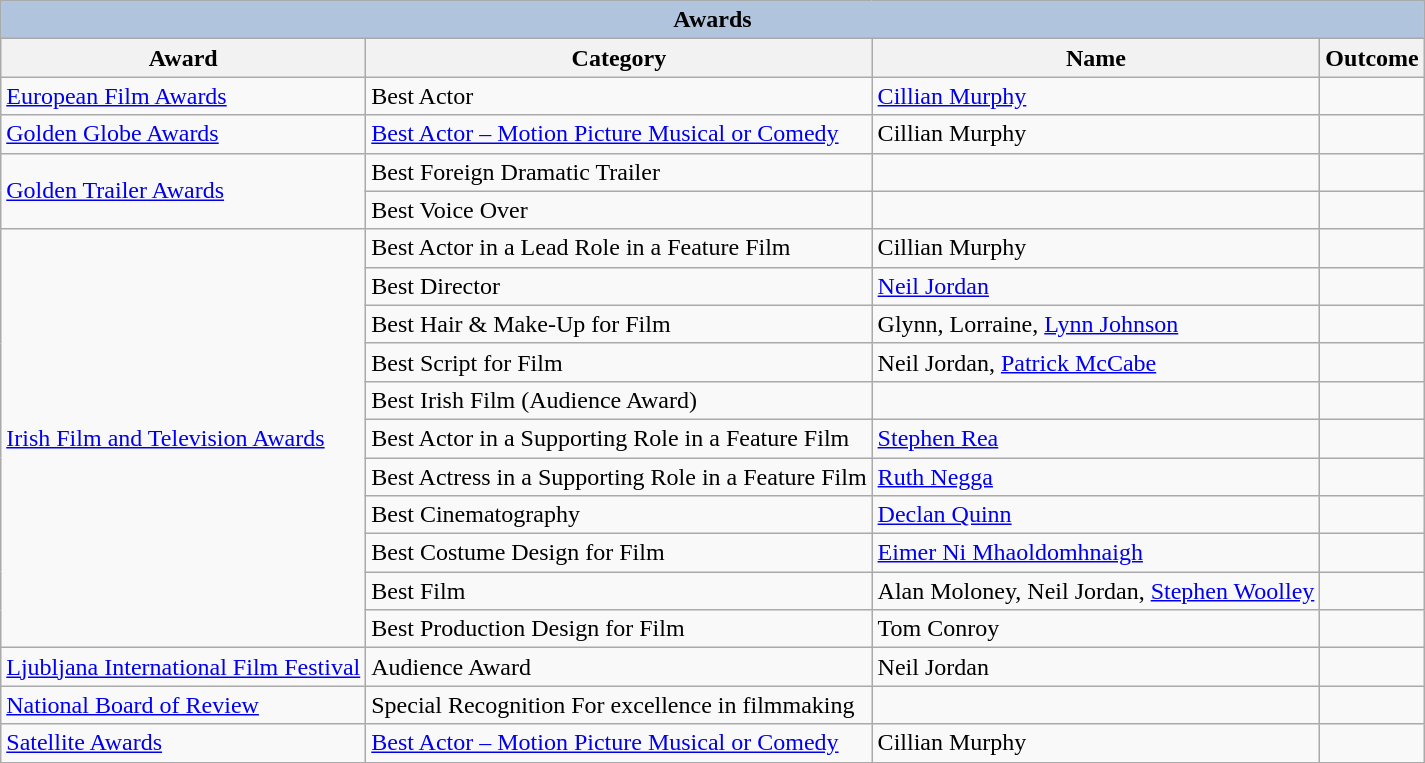<table class="wikitable">
<tr>
<th colspan="4" style="background: LightSteelBlue;">Awards</th>
</tr>
<tr>
<th>Award</th>
<th>Category</th>
<th>Name</th>
<th>Outcome</th>
</tr>
<tr>
<td><a href='#'>European Film Awards</a></td>
<td>Best Actor</td>
<td><a href='#'>Cillian Murphy</a></td>
<td></td>
</tr>
<tr>
<td><a href='#'>Golden Globe Awards</a></td>
<td><a href='#'>Best Actor – Motion Picture Musical or Comedy</a></td>
<td>Cillian Murphy</td>
<td></td>
</tr>
<tr>
<td rowspan=2><a href='#'>Golden Trailer Awards</a></td>
<td>Best Foreign Dramatic Trailer</td>
<td></td>
<td></td>
</tr>
<tr>
<td>Best Voice Over</td>
<td></td>
<td></td>
</tr>
<tr>
<td rowspan=11><a href='#'>Irish Film and Television Awards</a></td>
<td>Best Actor in a Lead Role in a Feature Film</td>
<td>Cillian Murphy</td>
<td></td>
</tr>
<tr>
<td>Best Director</td>
<td><a href='#'>Neil Jordan</a></td>
<td></td>
</tr>
<tr>
<td>Best Hair & Make-Up for Film</td>
<td>Glynn, Lorraine, <a href='#'>Lynn Johnson</a></td>
<td></td>
</tr>
<tr>
<td>Best Script for Film</td>
<td>Neil Jordan, <a href='#'>Patrick McCabe</a></td>
<td></td>
</tr>
<tr>
<td>Best Irish Film (Audience Award)</td>
<td></td>
<td></td>
</tr>
<tr>
<td>Best Actor in a Supporting Role in a Feature Film</td>
<td><a href='#'>Stephen Rea</a></td>
<td></td>
</tr>
<tr>
<td>Best Actress in a Supporting Role in a Feature Film</td>
<td><a href='#'>Ruth Negga</a></td>
<td></td>
</tr>
<tr>
<td>Best Cinematography</td>
<td><a href='#'>Declan Quinn</a></td>
<td></td>
</tr>
<tr>
<td>Best Costume Design for Film</td>
<td><a href='#'>Eimer Ni Mhaoldomhnaigh</a></td>
<td></td>
</tr>
<tr>
<td>Best Film</td>
<td>Alan Moloney, Neil Jordan, <a href='#'>Stephen Woolley</a></td>
<td></td>
</tr>
<tr>
<td>Best Production Design for Film</td>
<td>Tom Conroy</td>
<td></td>
</tr>
<tr>
<td><a href='#'>Ljubljana International Film Festival</a></td>
<td>Audience Award</td>
<td>Neil Jordan</td>
<td></td>
</tr>
<tr>
<td><a href='#'>National Board of Review</a></td>
<td>Special Recognition For excellence in filmmaking</td>
<td></td>
<td></td>
</tr>
<tr>
<td><a href='#'>Satellite Awards</a></td>
<td><a href='#'>Best Actor – Motion Picture Musical or Comedy</a></td>
<td>Cillian Murphy</td>
<td></td>
</tr>
</table>
